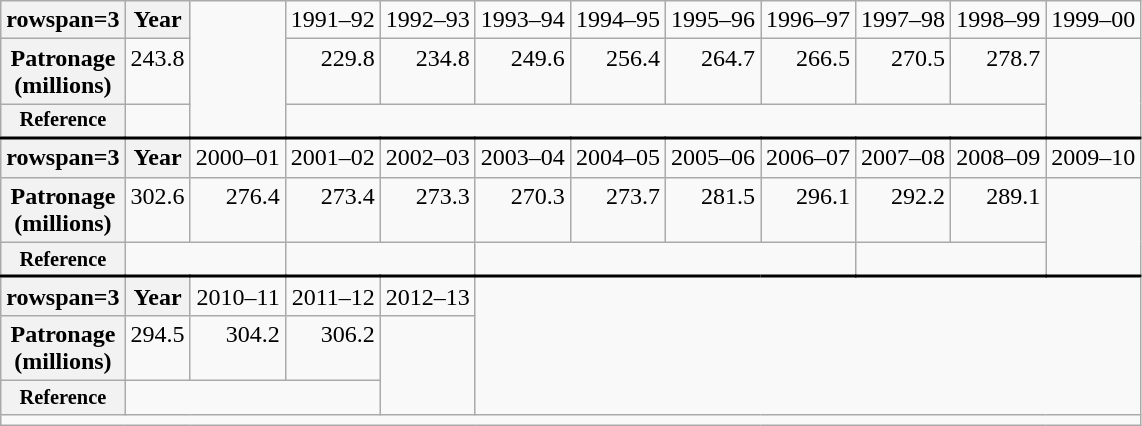<table class="wikitable" style="text-align:right; white-space: nowrap;">
<tr>
<th>rowspan=3 </th>
<th>Year</th>
<td rowspan="3"></td>
<td>1991–92</td>
<td>1992–93</td>
<td>1993–94</td>
<td>1994–95</td>
<td>1995–96</td>
<td>1996–97</td>
<td>1997–98</td>
<td>1998–99</td>
<td>1999–00</td>
</tr>
<tr style="vertical-align: top;">
<th>Patronage<br><span>(millions)</span></th>
<td>243.8</td>
<td>229.8</td>
<td>234.8</td>
<td>249.6</td>
<td>256.4<br></td>
<td>264.7<br></td>
<td>266.5<br></td>
<td>270.5</td>
<td>278.7<br></td>
</tr>
<tr style="font-size:85%">
<th>Reference<br></th>
<td><br></td>
<td colspan="8"><br></td>
</tr>
<tr style="border-top:2px solid">
<th>rowspan=3 </th>
<th>Year</th>
<td>2000–01</td>
<td>2001–02</td>
<td>2002–03</td>
<td>2003–04</td>
<td>2004–05</td>
<td>2005–06</td>
<td>2006–07</td>
<td>2007–08</td>
<td>2008–09</td>
<td>2009–10</td>
</tr>
<tr style="vertical-align: top;">
<th>Patronage<br><span>(millions)</span></th>
<td>302.6<br></td>
<td>276.4</td>
<td>273.4</td>
<td>273.3</td>
<td>270.3</td>
<td>273.7</td>
<td>281.5</td>
<td>296.1</td>
<td>292.2<br></td>
<td>289.1</td>
</tr>
<tr style="font-size:85%">
<th>Reference<br></th>
<td colspan="2"><br></td>
<td colspan="2"><br></td>
<td colspan="4"><br></td>
<td colspan="2"><br></td>
</tr>
<tr style="border-top:2px solid">
<th>rowspan=3 </th>
<th>Year</th>
<td>2010–11</td>
<td>2011–12</td>
<td>2012–13</td>
<td rowspan="3" colspan="7"></td>
</tr>
<tr style="vertical-align: top;">
<th>Patronage<br><span>(millions)</span></th>
<td>294.5</td>
<td>304.2</td>
<td>306.2<br></td>
</tr>
<tr style="font-size:85%">
<th>Reference<br></th>
<td colspan="3"></td>
</tr>
<tr>
<td colspan="12" style="text-align:center;"></td>
</tr>
</table>
